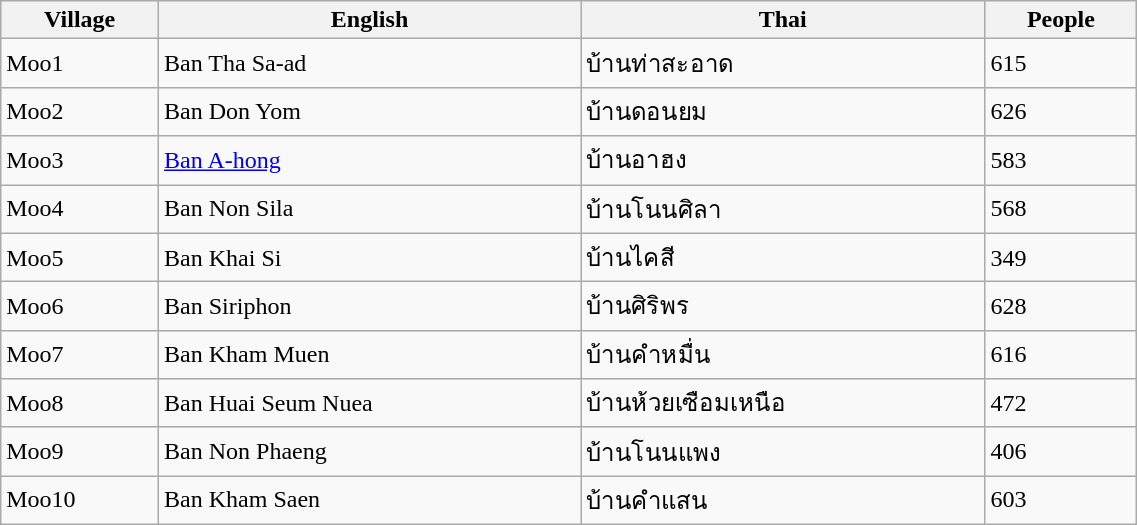<table class="wikitable" style="width:60%;">
<tr>
<th>Village</th>
<th>English</th>
<th>Thai</th>
<th>People</th>
</tr>
<tr>
<td>Moo1</td>
<td>Ban Tha Sa-ad</td>
<td>บ้านท่าสะอาด</td>
<td>615</td>
</tr>
<tr>
<td>Moo2</td>
<td>Ban Don Yom</td>
<td>บ้านดอนยม</td>
<td>626</td>
</tr>
<tr>
<td>Moo3</td>
<td><a href='#'>Ban A-hong</a></td>
<td>บ้านอาฮง</td>
<td>583</td>
</tr>
<tr>
<td>Moo4</td>
<td>Ban Non Sila</td>
<td>บ้านโนนศิลา</td>
<td>568</td>
</tr>
<tr>
<td>Moo5</td>
<td>Ban Khai Si</td>
<td>บ้านไคสี</td>
<td>349</td>
</tr>
<tr>
<td>Moo6</td>
<td>Ban Siriphon</td>
<td>บ้านศิริพร</td>
<td>628</td>
</tr>
<tr>
<td>Moo7</td>
<td>Ban Kham Muen</td>
<td>บ้านคำหมื่น</td>
<td>616</td>
</tr>
<tr>
<td>Moo8</td>
<td>Ban Huai Seum Nuea</td>
<td>บ้านห้วยเซือมเหนือ</td>
<td>472</td>
</tr>
<tr>
<td>Moo9</td>
<td>Ban Non Phaeng</td>
<td>บ้านโนนแพง</td>
<td>406</td>
</tr>
<tr>
<td>Moo10</td>
<td>Ban Kham Saen</td>
<td>บ้านคำแสน</td>
<td>603</td>
</tr>
</table>
